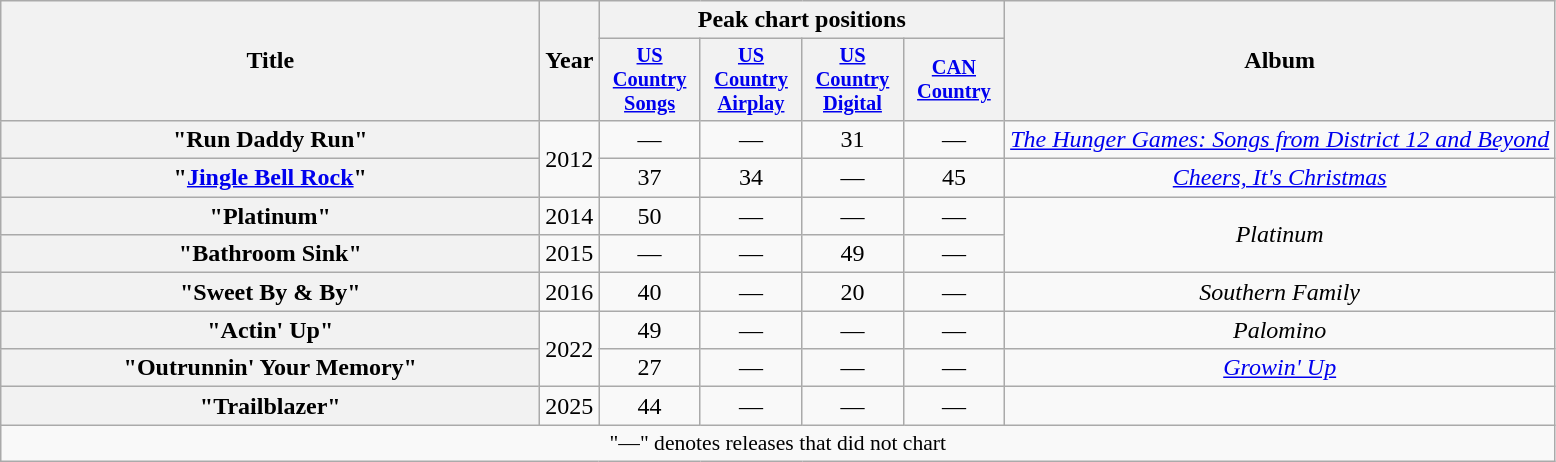<table class="wikitable plainrowheaders" style="text-align:center;">
<tr>
<th rowspan="2" scope="col" style="width:22em;">Title</th>
<th scope="col" rowspan="2">Year</th>
<th scope="col" colspan="4">Peak chart positions</th>
<th scope="col" rowspan="2">Album</th>
</tr>
<tr>
<th scope="col" style="width:4.5em;font-size:85%;"><a href='#'>US Country Songs</a><br></th>
<th scope="col" style="width:4.5em;font-size:85%;"><a href='#'>US Country Airplay</a><br></th>
<th scope="col" style="width:4.5em;font-size:85%;"><a href='#'>US Country Digital</a><br></th>
<th scope="col" style="width:4.5em;font-size:85%;"><a href='#'>CAN Country</a><br></th>
</tr>
<tr>
<th scope="row">"Run Daddy Run"<br></th>
<td rowspan="2">2012</td>
<td>—</td>
<td>—</td>
<td>31</td>
<td>—</td>
<td><em><a href='#'>The Hunger Games: Songs from District 12 and Beyond</a></em></td>
</tr>
<tr>
<th scope="row">"<a href='#'>Jingle Bell Rock</a>"<br></th>
<td>37</td>
<td>34</td>
<td>—</td>
<td>45</td>
<td><em><a href='#'>Cheers, It's Christmas</a></em></td>
</tr>
<tr>
<th scope="row">"Platinum"</th>
<td>2014</td>
<td>50</td>
<td>—</td>
<td>—</td>
<td>—</td>
<td rowspan="2"><em>Platinum</em></td>
</tr>
<tr>
<th scope="row">"Bathroom Sink"</th>
<td>2015</td>
<td>—</td>
<td>—</td>
<td>49</td>
<td>—</td>
</tr>
<tr>
<th scope="row">"Sweet By & By"</th>
<td>2016</td>
<td>40</td>
<td>—</td>
<td>20</td>
<td>—</td>
<td><em>Southern Family</em></td>
</tr>
<tr>
<th scope="row">"Actin' Up"</th>
<td rowspan="2">2022</td>
<td>49</td>
<td>—</td>
<td>—</td>
<td>—</td>
<td><em>Palomino</em></td>
</tr>
<tr>
<th scope="row">"Outrunnin' Your Memory"<br></th>
<td>27</td>
<td>—</td>
<td>—</td>
<td>—</td>
<td><em><a href='#'>Growin' Up</a></em></td>
</tr>
<tr>
<th scope="row">"Trailblazer"<br></th>
<td>2025</td>
<td>44</td>
<td>—</td>
<td>—</td>
<td>—</td>
<td></td>
</tr>
<tr>
<td colspan="7" style="font-size:90%">"—" denotes releases that did not chart</td>
</tr>
</table>
